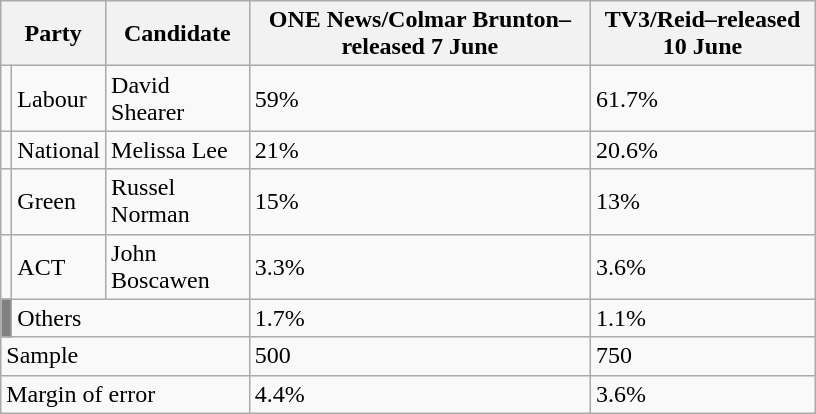<table class="wikitable" border="1" width="43%">
<tr>
<th width=2% colspan="2">Party</th>
<th>Candidate</th>
<th>ONE News/Colmar Brunton–released 7 June</th>
<th>TV3/Reid–released 10 June</th>
</tr>
<tr>
<td bgcolor=></td>
<td>Labour</td>
<td>David Shearer</td>
<td>59%</td>
<td>61.7%</td>
</tr>
<tr>
<td bgcolor=></td>
<td>National</td>
<td>Melissa Lee</td>
<td>21%</td>
<td>20.6%</td>
</tr>
<tr>
<td bgcolor=></td>
<td>Green</td>
<td>Russel Norman</td>
<td>15%</td>
<td>13%</td>
</tr>
<tr>
<td bgcolor=></td>
<td>ACT</td>
<td>John Boscawen</td>
<td>3.3%</td>
<td>3.6%</td>
</tr>
<tr>
<td bgcolor="grey"></td>
<td colspan=2>Others</td>
<td>1.7%</td>
<td>1.1%</td>
</tr>
<tr>
<td colspan=3>Sample</td>
<td>500</td>
<td>750</td>
</tr>
<tr>
<td colspan=3>Margin of error</td>
<td>4.4%</td>
<td>3.6%</td>
</tr>
</table>
